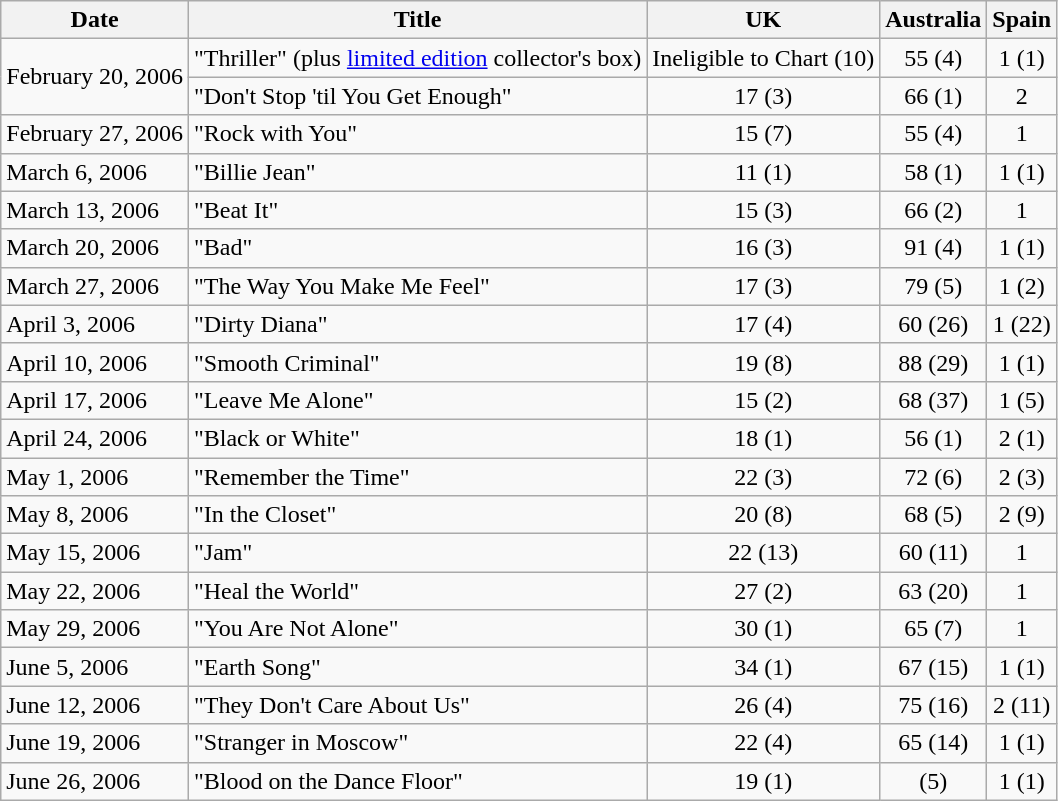<table class="wikitable">
<tr>
<th>Date</th>
<th>Title</th>
<th>UK</th>
<th>Australia</th>
<th>Spain</th>
</tr>
<tr>
<td rowspan="2">February 20, 2006</td>
<td>"Thriller" (plus <a href='#'>limited edition</a> collector's box)</td>
<td style="text-align:center;">Ineligible to Chart (10)</td>
<td style="text-align:center;">55 (4)</td>
<td style="text-align:center;">1 (1)</td>
</tr>
<tr>
<td>"Don't Stop 'til You Get Enough"</td>
<td style="text-align:center;">17 (3)</td>
<td style="text-align:center;">66 (1)</td>
<td style="text-align:center;">2</td>
</tr>
<tr>
<td>February 27, 2006</td>
<td>"Rock with You"</td>
<td style="text-align:center;">15 (7)</td>
<td style="text-align:center;">55 (4)</td>
<td style="text-align:center;">1</td>
</tr>
<tr>
<td>March 6, 2006</td>
<td>"Billie Jean"</td>
<td style="text-align:center;">11 (1)</td>
<td style="text-align:center;">58 (1)</td>
<td style="text-align:center;">1 (1)</td>
</tr>
<tr>
<td>March 13, 2006</td>
<td>"Beat It"</td>
<td style="text-align:center;">15 (3)</td>
<td style="text-align:center;">66 (2)</td>
<td style="text-align:center;">1</td>
</tr>
<tr>
<td>March 20, 2006</td>
<td>"Bad"</td>
<td style="text-align:center;">16 (3)</td>
<td style="text-align:center;">91 (4)</td>
<td style="text-align:center;">1 (1)</td>
</tr>
<tr>
<td>March 27, 2006</td>
<td>"The Way You Make Me Feel"</td>
<td style="text-align:center;">17 (3)</td>
<td style="text-align:center;">79 (5)</td>
<td style="text-align:center;">1 (2)</td>
</tr>
<tr>
<td>April 3, 2006</td>
<td>"Dirty Diana"</td>
<td style="text-align:center;">17 (4)</td>
<td style="text-align:center;">60 (26)</td>
<td style="text-align:center;">1 (22)</td>
</tr>
<tr>
<td>April 10, 2006</td>
<td>"Smooth Criminal"</td>
<td style="text-align:center;">19 (8)</td>
<td style="text-align:center;">88 (29)</td>
<td style="text-align:center;">1 (1)</td>
</tr>
<tr>
<td>April 17, 2006</td>
<td>"Leave Me Alone"</td>
<td style="text-align:center;">15 (2)</td>
<td style="text-align:center;">68 (37)</td>
<td style="text-align:center;">1 (5)</td>
</tr>
<tr>
<td>April 24, 2006</td>
<td>"Black or White"</td>
<td style="text-align:center;">18 (1)</td>
<td style="text-align:center;">56 (1)</td>
<td style="text-align:center;">2 (1)</td>
</tr>
<tr>
<td>May 1, 2006</td>
<td>"Remember the Time"</td>
<td style="text-align:center;">22 (3)</td>
<td style="text-align:center;">72 (6)</td>
<td style="text-align:center;">2 (3)</td>
</tr>
<tr>
<td>May 8, 2006</td>
<td>"In the Closet"</td>
<td style="text-align:center;">20 (8)</td>
<td style="text-align:center;">68 (5)</td>
<td style="text-align:center;">2 (9)</td>
</tr>
<tr>
<td>May 15, 2006</td>
<td>"Jam"</td>
<td style="text-align:center;">22 (13)</td>
<td style="text-align:center;">60 (11)</td>
<td style="text-align:center;">1</td>
</tr>
<tr>
<td>May 22, 2006</td>
<td>"Heal the World"</td>
<td style="text-align:center;">27 (2)</td>
<td style="text-align:center;">63 (20)</td>
<td style="text-align:center;">1</td>
</tr>
<tr>
<td>May 29, 2006</td>
<td>"You Are Not Alone"</td>
<td style="text-align:center;">30 (1)</td>
<td style="text-align:center;">65 (7)</td>
<td style="text-align:center;">1</td>
</tr>
<tr>
<td>June 5, 2006</td>
<td>"Earth Song"</td>
<td style="text-align:center;">34 (1)</td>
<td style="text-align:center;">67 (15)</td>
<td style="text-align:center;">1 (1)</td>
</tr>
<tr>
<td>June 12, 2006</td>
<td>"They Don't Care About Us"</td>
<td style="text-align:center;">26 (4)</td>
<td style="text-align:center;">75 (16)</td>
<td style="text-align:center;">2 (11)</td>
</tr>
<tr>
<td>June 19, 2006</td>
<td>"Stranger in Moscow"</td>
<td style="text-align:center;">22 (4)</td>
<td style="text-align:center;">65 (14)</td>
<td style="text-align:center;">1 (1)</td>
</tr>
<tr>
<td>June 26, 2006</td>
<td>"Blood on the Dance Floor"</td>
<td style="text-align:center;">19 (1)</td>
<td style="text-align:center;">(5)</td>
<td style="text-align:center;">1 (1)</td>
</tr>
</table>
